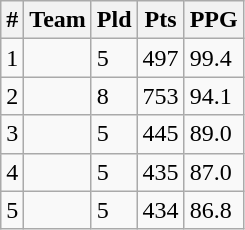<table class=wikitable width=auto>
<tr>
<th>#</th>
<th>Team</th>
<th>Pld</th>
<th>Pts</th>
<th>PPG</th>
</tr>
<tr>
<td>1</td>
<td><strong></strong></td>
<td>5</td>
<td>497</td>
<td>99.4</td>
</tr>
<tr>
<td>2</td>
<td></td>
<td>8</td>
<td>753</td>
<td>94.1</td>
</tr>
<tr>
<td>3</td>
<td></td>
<td>5</td>
<td>445</td>
<td>89.0</td>
</tr>
<tr>
<td>4</td>
<td></td>
<td>5</td>
<td>435</td>
<td>87.0</td>
</tr>
<tr>
<td>5</td>
<td></td>
<td>5</td>
<td>434</td>
<td>86.8</td>
</tr>
</table>
